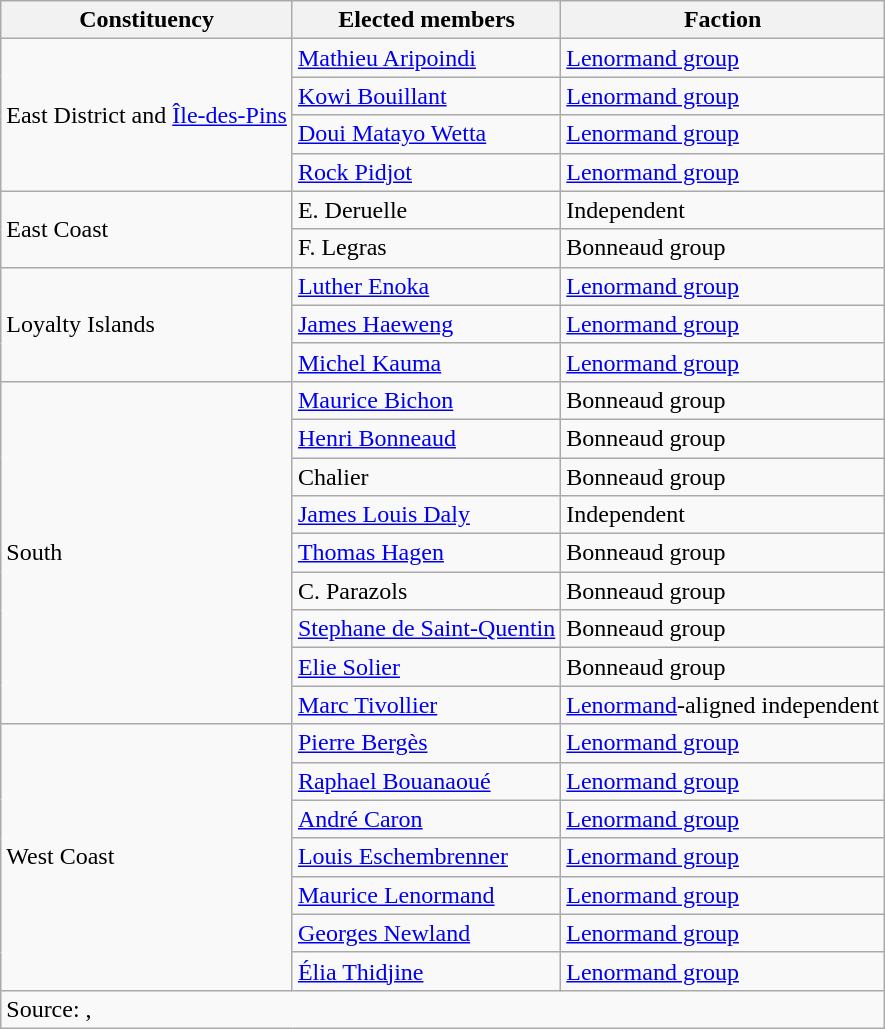<table class="wikitable sortable">
<tr>
<th>Constituency</th>
<th>Elected members</th>
<th>Faction</th>
</tr>
<tr>
<td rowspan=4>East District and <a href='#'>Île-des-Pins</a></td>
<td><a href='#'>Mathieu Aripoindi</a></td>
<td><a href='#'>Lenormand group</a></td>
</tr>
<tr>
<td><a href='#'>Kowi Bouillant</a></td>
<td><a href='#'>Lenormand group</a></td>
</tr>
<tr>
<td><a href='#'>Doui Matayo Wetta</a></td>
<td><a href='#'>Lenormand group</a></td>
</tr>
<tr>
<td><a href='#'>Rock Pidjot</a></td>
<td><a href='#'>Lenormand group</a></td>
</tr>
<tr>
<td rowspan=2>East Coast</td>
<td>E. Deruelle</td>
<td>Independent</td>
</tr>
<tr>
<td>F. Legras</td>
<td>Bonneaud group</td>
</tr>
<tr>
<td rowspan=3>Loyalty Islands</td>
<td><a href='#'>Luther Enoka</a></td>
<td><a href='#'>Lenormand group</a></td>
</tr>
<tr>
<td><a href='#'>James Haeweng</a></td>
<td><a href='#'>Lenormand group</a></td>
</tr>
<tr>
<td><a href='#'>Michel Kauma</a></td>
<td><a href='#'>Lenormand group</a></td>
</tr>
<tr>
<td rowspan=9>South</td>
<td><a href='#'>Maurice Bichon</a></td>
<td>Bonneaud group</td>
</tr>
<tr>
<td><a href='#'>Henri Bonneaud</a></td>
<td>Bonneaud group</td>
</tr>
<tr>
<td>Chalier</td>
<td>Bonneaud group</td>
</tr>
<tr>
<td><a href='#'>James Louis Daly</a></td>
<td>Independent</td>
</tr>
<tr>
<td><a href='#'>Thomas Hagen</a></td>
<td>Bonneaud group</td>
</tr>
<tr>
<td>C. Parazols</td>
<td>Bonneaud group</td>
</tr>
<tr>
<td><a href='#'>Stephane de Saint-Quentin</a></td>
<td>Bonneaud group</td>
</tr>
<tr>
<td><a href='#'>Elie Solier</a></td>
<td>Bonneaud group</td>
</tr>
<tr>
<td><a href='#'>Marc Tivollier</a></td>
<td><a href='#'>Lenormand</a>-aligned independent</td>
</tr>
<tr>
<td rowspan=7>West Coast</td>
<td><a href='#'>Pierre Bergès</a></td>
<td><a href='#'>Lenormand group</a></td>
</tr>
<tr>
<td><a href='#'>Raphael Bouanaoué</a></td>
<td><a href='#'>Lenormand group</a></td>
</tr>
<tr>
<td><a href='#'>André Caron</a></td>
<td><a href='#'>Lenormand group</a></td>
</tr>
<tr>
<td><a href='#'>Louis Eschembrenner</a></td>
<td><a href='#'>Lenormand group</a></td>
</tr>
<tr>
<td><a href='#'>Maurice Lenormand</a></td>
<td><a href='#'>Lenormand group</a></td>
</tr>
<tr>
<td><a href='#'>Georges Newland</a></td>
<td><a href='#'>Lenormand group</a></td>
</tr>
<tr>
<td><a href='#'>Élia Thidjine</a></td>
<td><a href='#'>Lenormand group</a></td>
</tr>
<tr class=sortbottom>
<td colspan=3>Source: , </td>
</tr>
</table>
